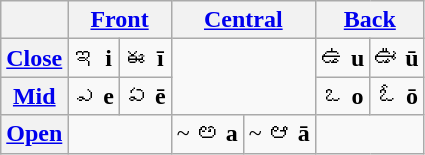<table class="wikitable" style=text-align:center>
<tr>
<th></th>
<th colspan="2"><a href='#'>Front</a></th>
<th colspan="2"><a href='#'>Central</a></th>
<th colspan="2"><a href='#'>Back</a></th>
</tr>
<tr>
<th><a href='#'>Close</a></th>
<td> ఇ <strong>i</strong></td>
<td> ఈ <strong>ī</strong></td>
<td colspan="2" rowspan="2"></td>
<td> ఉ <strong>u</strong></td>
<td> ఊ <strong>ū</strong></td>
</tr>
<tr>
<th><a href='#'>Mid</a></th>
<td> ఎ <strong>e</strong></td>
<td> ఏ <strong>ē</strong></td>
<td> ఒ <strong>o</strong></td>
<td> ఓ <strong>ō</strong></td>
</tr>
<tr>
<th><a href='#'>Open</a></th>
<td colspan="2"></td>
<td> ~  అ <strong>a</strong></td>
<td> ~  ఆ <strong>ā</strong></td>
<td colspan="2"></td>
</tr>
</table>
